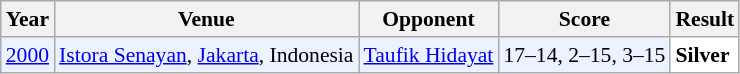<table class="sortable wikitable" style="font-size: 90%;">
<tr>
<th>Year</th>
<th>Venue</th>
<th>Opponent</th>
<th>Score</th>
<th>Result</th>
</tr>
<tr style="background:#ECF2FF">
<td align="center"><a href='#'>2000</a></td>
<td align="left"><a href='#'>Istora Senayan</a>, <a href='#'>Jakarta</a>, Indonesia</td>
<td align="left"> <a href='#'>Taufik Hidayat</a></td>
<td align="left">17–14, 2–15, 3–15</td>
<td style="text-align:left; background:white"> <strong>Silver</strong></td>
</tr>
</table>
